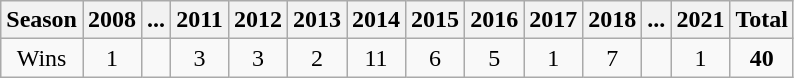<table class="wikitable">
<tr>
<th>Season</th>
<th>2008</th>
<th>...</th>
<th>2011</th>
<th>2012</th>
<th>2013</th>
<th>2014</th>
<th>2015</th>
<th>2016</th>
<th>2017</th>
<th>2018</th>
<th>...</th>
<th>2021</th>
<th><strong>Total</strong></th>
</tr>
<tr align=center>
<td>Wins</td>
<td>1</td>
<td></td>
<td>3</td>
<td>3</td>
<td>2</td>
<td>11</td>
<td>6</td>
<td>5</td>
<td>1</td>
<td>7</td>
<td></td>
<td>1</td>
<td><strong>40</strong></td>
</tr>
</table>
